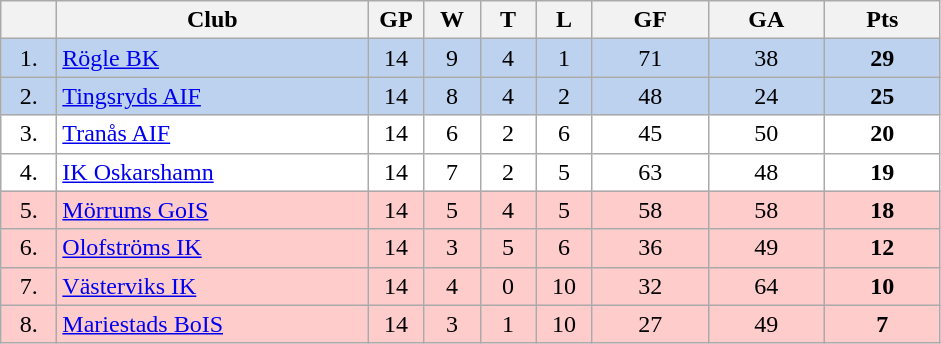<table class="wikitable">
<tr>
<th width="30"></th>
<th width="200">Club</th>
<th width="30">GP</th>
<th width="30">W</th>
<th width="30">T</th>
<th width="30">L</th>
<th width="70">GF</th>
<th width="70">GA</th>
<th width="70">Pts</th>
</tr>
<tr bgcolor="#BCD2EE" align="center">
<td>1.</td>
<td align="left"><a href='#'>Rögle BK</a></td>
<td>14</td>
<td>9</td>
<td>4</td>
<td>1</td>
<td>71</td>
<td>38</td>
<td><strong>29</strong></td>
</tr>
<tr bgcolor="#BCD2EE" align="center">
<td>2.</td>
<td align="left"><a href='#'>Tingsryds AIF</a></td>
<td>14</td>
<td>8</td>
<td>4</td>
<td>2</td>
<td>48</td>
<td>24</td>
<td><strong>25</strong></td>
</tr>
<tr bgcolor="#FFFFFF" align="center">
<td>3.</td>
<td align="left"><a href='#'>Tranås AIF</a></td>
<td>14</td>
<td>6</td>
<td>2</td>
<td>6</td>
<td>45</td>
<td>50</td>
<td><strong>20</strong></td>
</tr>
<tr bgcolor="#FFFFFF" align="center">
<td>4.</td>
<td align="left"><a href='#'>IK Oskarshamn</a></td>
<td>14</td>
<td>7</td>
<td>2</td>
<td>5</td>
<td>63</td>
<td>48</td>
<td><strong>19</strong></td>
</tr>
<tr bgcolor="#FFCCCC" align="center">
<td>5.</td>
<td align="left"><a href='#'>Mörrums GoIS</a></td>
<td>14</td>
<td>5</td>
<td>4</td>
<td>5</td>
<td>58</td>
<td>58</td>
<td><strong>18</strong></td>
</tr>
<tr bgcolor="#FFCCCC" align="center">
<td>6.</td>
<td align="left"><a href='#'>Olofströms IK</a></td>
<td>14</td>
<td>3</td>
<td>5</td>
<td>6</td>
<td>36</td>
<td>49</td>
<td><strong>12</strong></td>
</tr>
<tr bgcolor="#FFCCCC" align="center">
<td>7.</td>
<td align="left"><a href='#'>Västerviks IK</a></td>
<td>14</td>
<td>4</td>
<td>0</td>
<td>10</td>
<td>32</td>
<td>64</td>
<td><strong>10</strong></td>
</tr>
<tr bgcolor="#FFCCCC" align="center">
<td>8.</td>
<td align="left"><a href='#'>Mariestads BoIS</a></td>
<td>14</td>
<td>3</td>
<td>1</td>
<td>10</td>
<td>27</td>
<td>49</td>
<td><strong>7</strong></td>
</tr>
</table>
